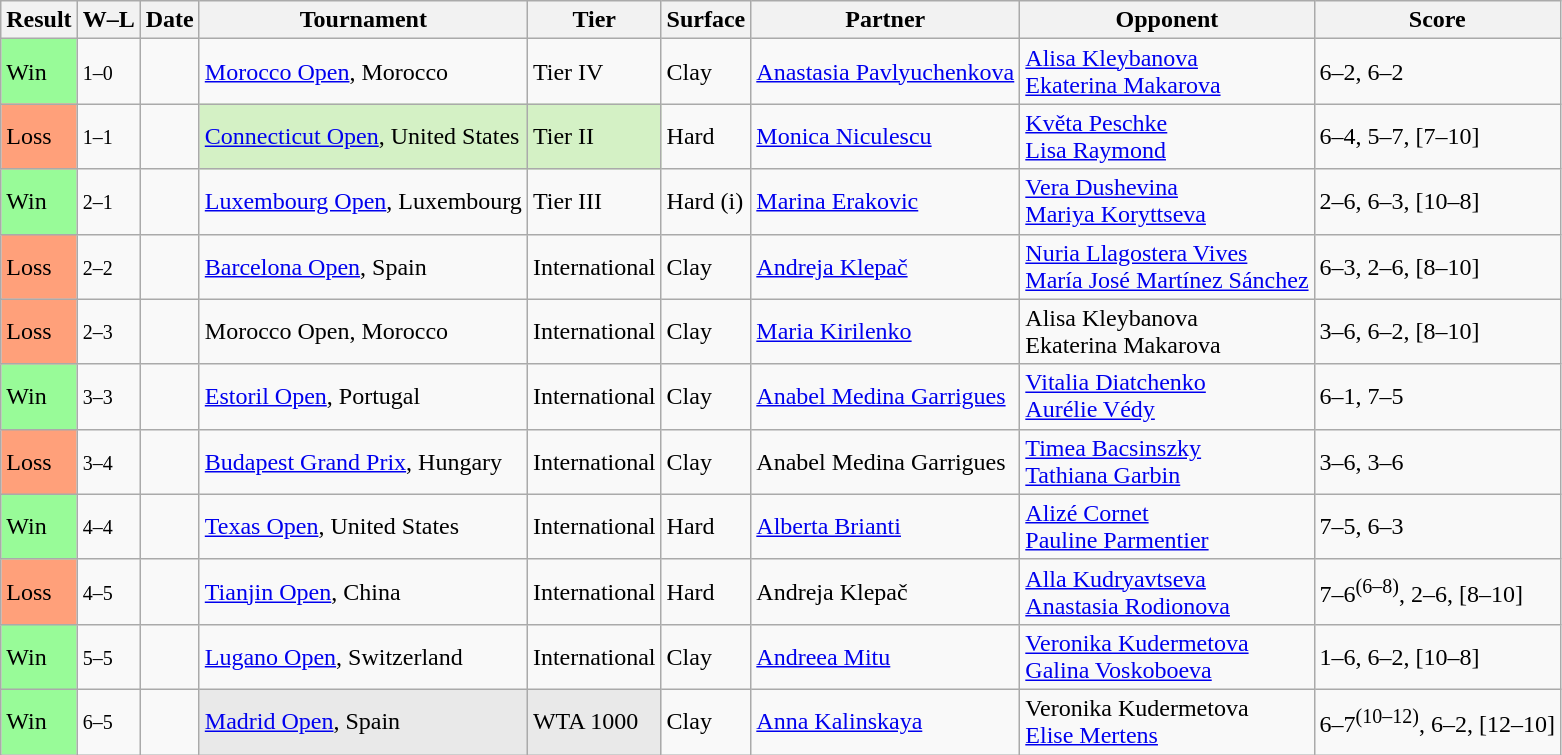<table class="sortable wikitable nowrap">
<tr>
<th>Result</th>
<th class=unsortable>W–L</th>
<th>Date</th>
<th>Tournament</th>
<th>Tier</th>
<th>Surface</th>
<th>Partner</th>
<th>Opponent</th>
<th class=unsortable>Score</th>
</tr>
<tr>
<td bgcolor=98fb98>Win</td>
<td><small>1–0</small></td>
<td><a href='#'></a></td>
<td><a href='#'>Morocco Open</a>, Morocco</td>
<td>Tier IV</td>
<td>Clay</td>
<td> <a href='#'>Anastasia Pavlyuchenkova</a></td>
<td> <a href='#'>Alisa Kleybanova</a><br> <a href='#'>Ekaterina Makarova</a></td>
<td>6–2, 6–2</td>
</tr>
<tr>
<td bgcolor=ffa07a>Loss</td>
<td><small>1–1</small></td>
<td><a href='#'></a></td>
<td style="background:#d4f1c5;"><a href='#'>Connecticut Open</a>, United States</td>
<td style="background:#d4f1c5;">Tier II</td>
<td>Hard</td>
<td> <a href='#'>Monica Niculescu</a></td>
<td> <a href='#'>Květa Peschke</a><br> <a href='#'>Lisa Raymond</a></td>
<td>6–4, 5–7, [7–10]</td>
</tr>
<tr>
<td bgcolor=98fb98>Win</td>
<td><small>2–1</small></td>
<td><a href='#'></a></td>
<td><a href='#'>Luxembourg Open</a>, Luxembourg</td>
<td>Tier III</td>
<td>Hard (i)</td>
<td> <a href='#'>Marina Erakovic</a></td>
<td> <a href='#'>Vera Dushevina</a><br> <a href='#'>Mariya Koryttseva</a></td>
<td>2–6, 6–3, [10–8]</td>
</tr>
<tr>
<td bgcolor=ffa07a>Loss</td>
<td><small>2–2</small></td>
<td><a href='#'></a></td>
<td><a href='#'>Barcelona Open</a>, Spain</td>
<td>International</td>
<td>Clay</td>
<td> <a href='#'>Andreja Klepač</a></td>
<td> <a href='#'>Nuria Llagostera Vives</a><br> <a href='#'>María José Martínez Sánchez</a></td>
<td>6–3, 2–6, [8–10]</td>
</tr>
<tr>
<td bgcolor=ffa07a>Loss</td>
<td><small>2–3</small></td>
<td><a href='#'></a></td>
<td>Morocco Open, Morocco</td>
<td>International</td>
<td>Clay</td>
<td> <a href='#'>Maria Kirilenko</a></td>
<td> Alisa Kleybanova<br> Ekaterina Makarova</td>
<td>3–6, 6–2, [8–10]</td>
</tr>
<tr>
<td bgcolor=98fb98>Win</td>
<td><small>3–3</small></td>
<td><a href='#'></a></td>
<td><a href='#'>Estoril Open</a>, Portugal</td>
<td>International</td>
<td>Clay</td>
<td> <a href='#'>Anabel Medina Garrigues</a></td>
<td> <a href='#'>Vitalia Diatchenko</a><br> <a href='#'>Aurélie Védy</a></td>
<td>6–1, 7–5</td>
</tr>
<tr>
<td bgcolor=ffa07a>Loss</td>
<td><small>3–4</small></td>
<td><a href='#'></a></td>
<td><a href='#'>Budapest Grand Prix</a>, Hungary</td>
<td>International</td>
<td>Clay</td>
<td> Anabel Medina Garrigues</td>
<td> <a href='#'>Timea Bacsinszky</a><br> <a href='#'>Tathiana Garbin</a></td>
<td>3–6, 3–6</td>
</tr>
<tr>
<td bgcolor=98fb98>Win</td>
<td><small>4–4</small></td>
<td><a href='#'></a></td>
<td><a href='#'>Texas Open</a>, United States</td>
<td>International</td>
<td>Hard</td>
<td> <a href='#'>Alberta Brianti</a></td>
<td> <a href='#'>Alizé Cornet</a><br> <a href='#'>Pauline Parmentier</a></td>
<td>7–5, 6–3</td>
</tr>
<tr>
<td bgcolor=ffa07a>Loss</td>
<td><small>4–5</small></td>
<td><a href='#'></a></td>
<td><a href='#'>Tianjin Open</a>, China</td>
<td>International</td>
<td>Hard</td>
<td> Andreja Klepač</td>
<td> <a href='#'>Alla Kudryavtseva</a><br> <a href='#'>Anastasia Rodionova</a></td>
<td>7–6<sup>(6–8)</sup>, 2–6, [8–10]</td>
</tr>
<tr>
<td bgcolor=98fb98>Win</td>
<td><small>5–5</small></td>
<td><a href='#'></a></td>
<td><a href='#'>Lugano Open</a>, Switzerland</td>
<td>International</td>
<td>Clay</td>
<td> <a href='#'>Andreea Mitu</a></td>
<td> <a href='#'>Veronika Kudermetova</a><br> <a href='#'>Galina Voskoboeva</a></td>
<td>1–6, 6–2, [10–8]</td>
</tr>
<tr>
<td bgcolor=98fb98>Win</td>
<td><small>6–5</small></td>
<td><a href='#'></a></td>
<td style="background:#e9e9e9;"><a href='#'>Madrid Open</a>, Spain</td>
<td style="background:#e9e9e9;">WTA 1000</td>
<td>Clay</td>
<td> <a href='#'>Anna Kalinskaya</a></td>
<td> Veronika Kudermetova <br>  <a href='#'>Elise Mertens</a></td>
<td>6–7<sup>(10–12)</sup>, 6–2, [12–10]</td>
</tr>
</table>
